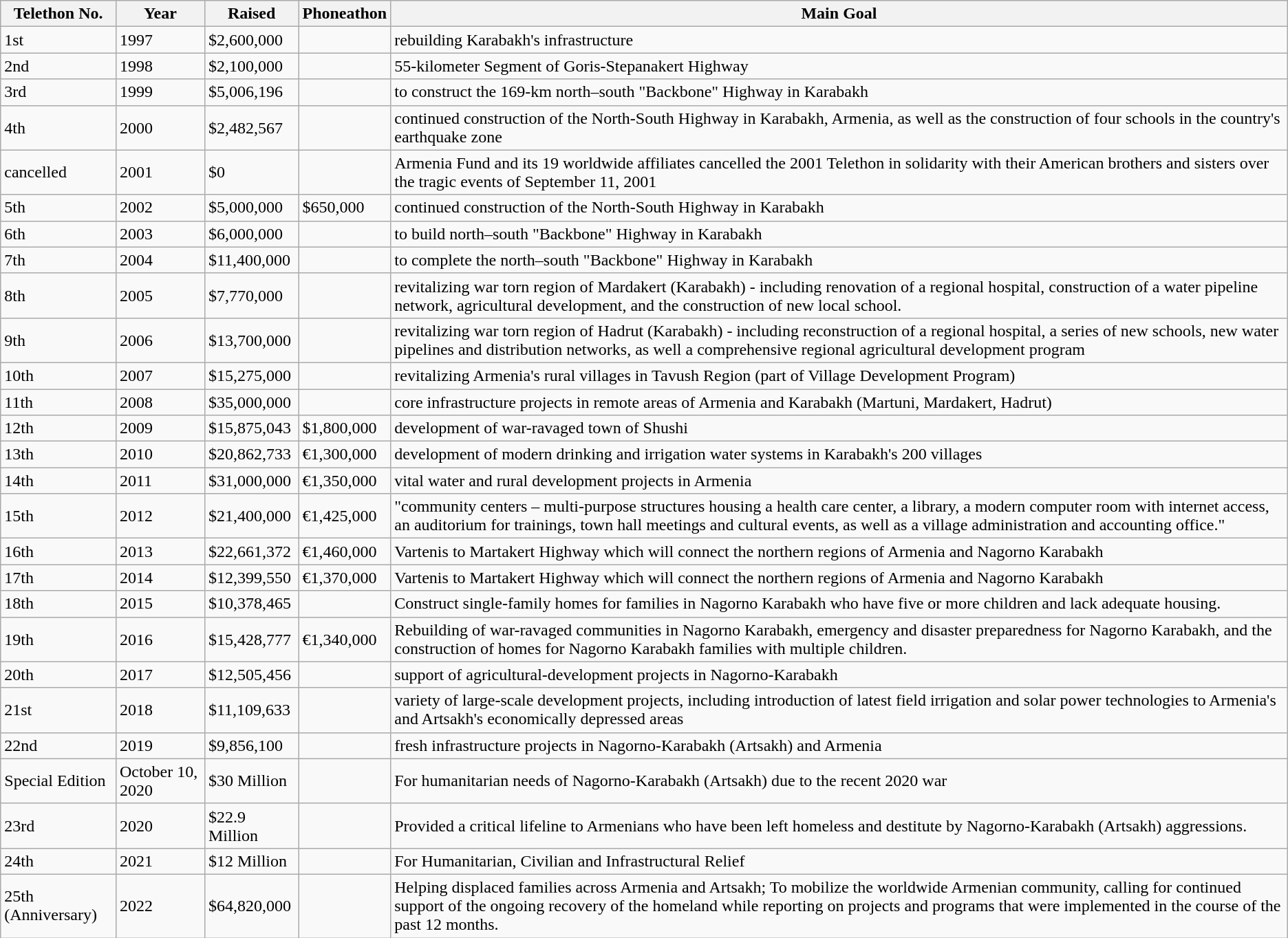<table class="wikitable">
<tr>
<th>Telethon No.</th>
<th>Year</th>
<th>Raised</th>
<th>Phoneathon</th>
<th>Main Goal</th>
</tr>
<tr>
<td>1st</td>
<td>1997</td>
<td>$2,600,000 </td>
<td></td>
<td>rebuilding Karabakh's infrastructure</td>
</tr>
<tr>
<td>2nd</td>
<td>1998</td>
<td>$2,100,000 </td>
<td></td>
<td>55-kilometer Segment of Goris-Stepanakert Highway</td>
</tr>
<tr>
<td>3rd</td>
<td>1999</td>
<td>$5,006,196</td>
<td></td>
<td>to construct the 169-km north–south "Backbone" Highway in Karabakh</td>
</tr>
<tr>
<td>4th</td>
<td>2000</td>
<td>$2,482,567</td>
<td></td>
<td>continued construction of the North-South Highway in Karabakh, Armenia, as well as the construction of four schools in the country's earthquake zone</td>
</tr>
<tr>
<td>cancelled</td>
<td>2001</td>
<td>$0 </td>
<td></td>
<td>Armenia Fund and its 19 worldwide affiliates cancelled the 2001 Telethon in solidarity with their American brothers and sisters over the tragic events of September 11, 2001</td>
</tr>
<tr>
<td>5th</td>
<td>2002</td>
<td>$5,000,000</td>
<td>$650,000</td>
<td>continued construction of the North-South Highway in Karabakh</td>
</tr>
<tr>
<td>6th</td>
<td>2003</td>
<td>$6,000,000</td>
<td></td>
<td>to build north–south "Backbone" Highway in Karabakh</td>
</tr>
<tr>
<td>7th</td>
<td>2004</td>
<td>$11,400,000</td>
<td></td>
<td>to complete the north–south "Backbone" Highway in Karabakh</td>
</tr>
<tr>
<td>8th</td>
<td>2005</td>
<td>$7,770,000</td>
<td></td>
<td>revitalizing war torn region of Mardakert (Karabakh) - including renovation of a regional hospital, construction of a water pipeline network, agricultural development, and the construction of new local school.</td>
</tr>
<tr>
<td>9th</td>
<td>2006</td>
<td>$13,700,000</td>
<td></td>
<td>revitalizing war torn region of Hadrut (Karabakh) - including reconstruction of a regional hospital, a series of new schools, new water pipelines and distribution networks, as well a comprehensive regional agricultural development program</td>
</tr>
<tr>
<td>10th</td>
<td>2007</td>
<td>$15,275,000</td>
<td></td>
<td>revitalizing Armenia's rural villages in Tavush Region (part of Village Development Program)</td>
</tr>
<tr>
<td>11th</td>
<td>2008</td>
<td>$35,000,000</td>
<td></td>
<td>core infrastructure projects in remote areas of Armenia and Karabakh (Martuni, Mardakert, Hadrut)</td>
</tr>
<tr>
<td>12th</td>
<td>2009</td>
<td>$15,875,043</td>
<td>$1,800,000</td>
<td>development of war-ravaged town of Shushi</td>
</tr>
<tr>
<td>13th</td>
<td>2010</td>
<td>$20,862,733</td>
<td>€1,300,000</td>
<td>development of modern drinking and irrigation water systems in Karabakh's 200 villages</td>
</tr>
<tr>
<td>14th</td>
<td>2011</td>
<td>$31,000,000</td>
<td>€1,350,000</td>
<td>vital water and rural development projects in Armenia</td>
</tr>
<tr>
<td>15th</td>
<td>2012</td>
<td>$21,400,000</td>
<td>€1,425,000</td>
<td>"community centers – multi-purpose structures housing a health care center, a library, a modern computer room with internet access, an auditorium for trainings, town hall meetings and cultural events, as well as a village administration and accounting office."</td>
</tr>
<tr>
<td>16th</td>
<td>2013</td>
<td>$22,661,372</td>
<td>€1,460,000</td>
<td>Vartenis to Martakert Highway which will connect the northern regions of Armenia and Nagorno Karabakh</td>
</tr>
<tr>
<td>17th</td>
<td>2014</td>
<td>$12,399,550</td>
<td>€1,370,000</td>
<td>Vartenis to Martakert Highway which will connect the northern regions of Armenia and Nagorno Karabakh</td>
</tr>
<tr>
<td>18th</td>
<td>2015</td>
<td>$10,378,465</td>
<td></td>
<td>Construct single-family homes for families in Nagorno Karabakh who have five or more children and lack adequate housing.</td>
</tr>
<tr>
<td>19th</td>
<td>2016</td>
<td>$15,428,777</td>
<td>€1,340,000</td>
<td>Rebuilding of war-ravaged communities in Nagorno Karabakh, emergency and disaster preparedness for Nagorno Karabakh, and the construction of homes for Nagorno Karabakh families with multiple children.</td>
</tr>
<tr>
<td>20th</td>
<td>2017</td>
<td>$12,505,456</td>
<td></td>
<td>support of agricultural-development projects in Nagorno-Karabakh</td>
</tr>
<tr>
<td>21st</td>
<td>2018</td>
<td>$11,109,633</td>
<td></td>
<td>variety of large-scale development projects, including introduction of latest field irrigation and solar power technologies to Armenia's and Artsakh's economically depressed areas</td>
</tr>
<tr>
<td>22nd</td>
<td>2019</td>
<td>$9,856,100</td>
<td></td>
<td>fresh infrastructure projects in Nagorno-Karabakh (Artsakh) and Armenia</td>
</tr>
<tr>
<td>Special Edition</td>
<td>October 10, 2020</td>
<td>$30 Million</td>
<td></td>
<td>For humanitarian needs of Nagorno-Karabakh (Artsakh) due to the recent 2020 war</td>
</tr>
<tr>
<td>23rd</td>
<td>2020</td>
<td>$22.9 Million</td>
<td></td>
<td>Provided a critical lifeline to Armenians who have been left homeless and destitute by Nagorno-Karabakh (Artsakh) aggressions.</td>
</tr>
<tr>
<td>24th</td>
<td>2021</td>
<td>$12 Million</td>
<td></td>
<td>For Humanitarian, Civilian and Infrastructural Relief</td>
</tr>
<tr>
<td>25th (Anniversary)</td>
<td>2022</td>
<td>$64,820,000</td>
<td></td>
<td>Helping displaced families across Armenia and Artsakh; To mobilize the worldwide Armenian community, calling for continued support of the ongoing recovery of the homeland while reporting on projects and programs that were implemented in the course of the past 12 months.</td>
</tr>
</table>
